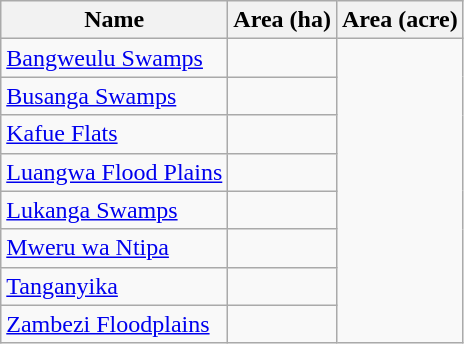<table class="wikitable sortable">
<tr>
<th scope="col" align=left>Name</th>
<th scope="col">Area (ha)</th>
<th scope="col">Area (acre)</th>
</tr>
<tr ---->
<td><a href='#'>Bangweulu Swamps</a></td>
<td></td>
</tr>
<tr ---->
<td><a href='#'>Busanga Swamps</a></td>
<td></td>
</tr>
<tr ---->
<td><a href='#'>Kafue Flats</a></td>
<td></td>
</tr>
<tr ---->
<td><a href='#'>Luangwa Flood Plains</a></td>
<td></td>
</tr>
<tr ---->
<td><a href='#'>Lukanga Swamps</a></td>
<td></td>
</tr>
<tr ---->
<td><a href='#'>Mweru wa Ntipa</a></td>
<td></td>
</tr>
<tr ---->
<td><a href='#'>Tanganyika</a></td>
<td></td>
</tr>
<tr ---->
<td><a href='#'>Zambezi Floodplains</a></td>
<td></td>
</tr>
</table>
